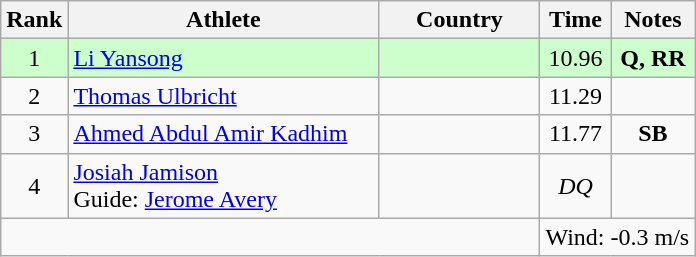<table class="wikitable sortable" style="text-align:center">
<tr>
<th>Rank</th>
<th style="width:200px">Athlete</th>
<th style="width:100px">Country</th>
<th>Time</th>
<th>Notes</th>
</tr>
<tr style="background:#cfc;">
<td>1</td>
<td style="text-align:left;"><a href='#'>Li Yansong</a></td>
<td style="text-align:left;"></td>
<td>10.96</td>
<td><strong>Q, RR</strong></td>
</tr>
<tr>
<td>2</td>
<td style="text-align:left;"><a href='#'>Thomas Ulbricht</a></td>
<td style="text-align:left;"></td>
<td>11.29</td>
<td></td>
</tr>
<tr>
<td>3</td>
<td style="text-align:left;"><a href='#'>Ahmed Abdul Amir Kadhim</a></td>
<td style="text-align:left;"></td>
<td>11.77</td>
<td><strong>SB</strong></td>
</tr>
<tr>
<td>4</td>
<td style="text-align:left;"><a href='#'>Josiah Jamison</a><br>Guide: <a href='#'>Jerome Avery</a></td>
<td style="text-align:left;"></td>
<td><em>DQ</em></td>
<td></td>
</tr>
<tr class="sortbottom">
<td colspan="3"></td>
<td colspan="2">Wind: -0.3 m/s</td>
</tr>
</table>
